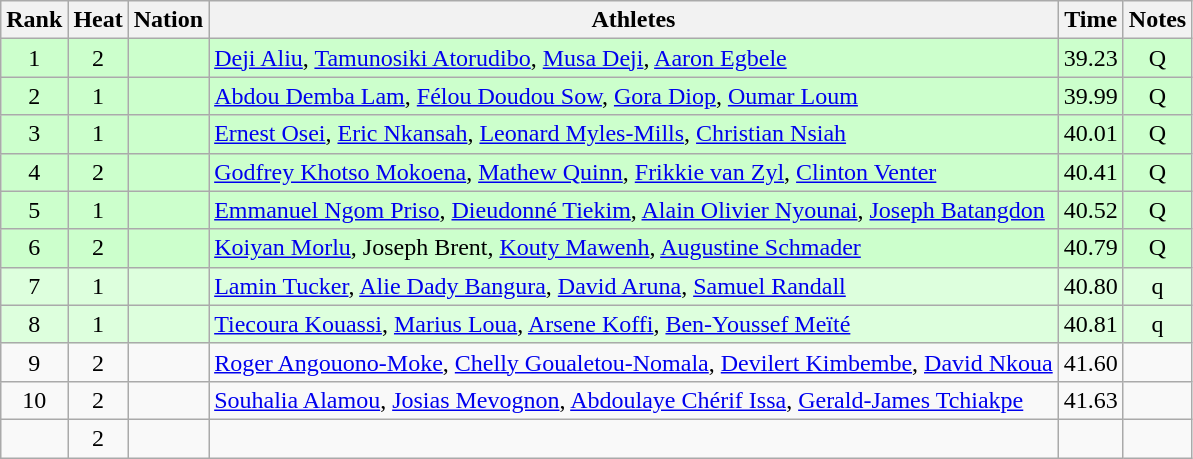<table class="wikitable sortable" style="text-align:center">
<tr>
<th>Rank</th>
<th>Heat</th>
<th>Nation</th>
<th>Athletes</th>
<th>Time</th>
<th>Notes</th>
</tr>
<tr bgcolor=ccffcc>
<td>1</td>
<td>2</td>
<td align=left></td>
<td align=left><a href='#'>Deji Aliu</a>, <a href='#'>Tamunosiki Atorudibo</a>, <a href='#'>Musa Deji</a>, <a href='#'>Aaron Egbele</a></td>
<td>39.23</td>
<td>Q</td>
</tr>
<tr bgcolor=ccffcc>
<td>2</td>
<td>1</td>
<td align=left></td>
<td align=left><a href='#'>Abdou Demba Lam</a>, <a href='#'>Félou Doudou Sow</a>, <a href='#'>Gora Diop</a>, <a href='#'>Oumar Loum</a></td>
<td>39.99</td>
<td>Q</td>
</tr>
<tr bgcolor=ccffcc>
<td>3</td>
<td>1</td>
<td align=left></td>
<td align=left><a href='#'>Ernest Osei</a>, <a href='#'>Eric Nkansah</a>, <a href='#'>Leonard Myles-Mills</a>, <a href='#'>Christian Nsiah</a></td>
<td>40.01</td>
<td>Q</td>
</tr>
<tr bgcolor=ccffcc>
<td>4</td>
<td>2</td>
<td align=left></td>
<td align=left><a href='#'>Godfrey Khotso Mokoena</a>, <a href='#'>Mathew Quinn</a>, <a href='#'>Frikkie van Zyl</a>, <a href='#'>Clinton Venter</a></td>
<td>40.41</td>
<td>Q</td>
</tr>
<tr bgcolor=ccffcc>
<td>5</td>
<td>1</td>
<td align=left></td>
<td align=left><a href='#'>Emmanuel Ngom Priso</a>, <a href='#'>Dieudonné Tiekim</a>, <a href='#'>Alain Olivier Nyounai</a>, <a href='#'>Joseph Batangdon</a></td>
<td>40.52</td>
<td>Q</td>
</tr>
<tr bgcolor=ccffcc>
<td>6</td>
<td>2</td>
<td align=left></td>
<td align=left><a href='#'>Koiyan Morlu</a>, Joseph Brent, <a href='#'>Kouty Mawenh</a>, <a href='#'>Augustine Schmader</a></td>
<td>40.79</td>
<td>Q</td>
</tr>
<tr bgcolor=ddffdd>
<td>7</td>
<td>1</td>
<td align=left></td>
<td align=left><a href='#'>Lamin Tucker</a>, <a href='#'>Alie Dady Bangura</a>, <a href='#'>David Aruna</a>, <a href='#'>Samuel Randall</a></td>
<td>40.80</td>
<td>q</td>
</tr>
<tr bgcolor=ddffdd>
<td>8</td>
<td>1</td>
<td align=left></td>
<td align=left><a href='#'>Tiecoura Kouassi</a>, <a href='#'>Marius Loua</a>, <a href='#'>Arsene Koffi</a>, <a href='#'>Ben-Youssef Meïté</a></td>
<td>40.81</td>
<td>q</td>
</tr>
<tr>
<td>9</td>
<td>2</td>
<td align=left></td>
<td align=left><a href='#'>Roger Angouono-Moke</a>, <a href='#'>Chelly Goualetou-Nomala</a>, <a href='#'>Devilert Kimbembe</a>, <a href='#'>David Nkoua</a></td>
<td>41.60</td>
<td></td>
</tr>
<tr>
<td>10</td>
<td>2</td>
<td align=left></td>
<td align=left><a href='#'>Souhalia Alamou</a>, <a href='#'>Josias Mevognon</a>, <a href='#'>Abdoulaye Chérif Issa</a>, <a href='#'>Gerald-James Tchiakpe</a></td>
<td>41.63</td>
<td></td>
</tr>
<tr>
<td></td>
<td>2</td>
<td align=left></td>
<td align=left></td>
<td></td>
<td></td>
</tr>
</table>
